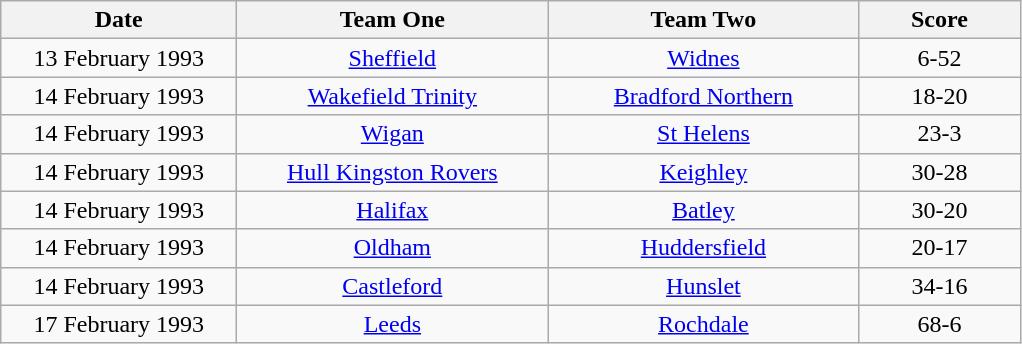<table class="wikitable" style="text-align: center">
<tr>
<th width=150>Date</th>
<th width=200>Team One</th>
<th width=200>Team Two</th>
<th width=100>Score</th>
</tr>
<tr>
<td>13 February 1993</td>
<td><a href='#'>Sheffield</a></td>
<td><a href='#'>Widnes</a></td>
<td>6-52</td>
</tr>
<tr>
<td>14 February 1993</td>
<td><a href='#'>Wakefield Trinity</a></td>
<td><a href='#'>Bradford Northern</a></td>
<td>18-20</td>
</tr>
<tr>
<td>14 February 1993</td>
<td><a href='#'>Wigan</a></td>
<td><a href='#'>St Helens</a></td>
<td>23-3</td>
</tr>
<tr>
<td>14 February 1993</td>
<td><a href='#'>Hull Kingston Rovers</a></td>
<td><a href='#'>Keighley</a></td>
<td>30-28</td>
</tr>
<tr>
<td>14 February 1993</td>
<td><a href='#'>Halifax</a></td>
<td><a href='#'>Batley</a></td>
<td>30-20</td>
</tr>
<tr>
<td>14 February 1993</td>
<td><a href='#'>Oldham</a></td>
<td><a href='#'>Huddersfield</a></td>
<td>20-17</td>
</tr>
<tr>
<td>14 February 1993</td>
<td><a href='#'>Castleford</a></td>
<td><a href='#'>Hunslet</a></td>
<td>34-16</td>
</tr>
<tr>
<td>17 February 1993</td>
<td><a href='#'>Leeds</a></td>
<td><a href='#'>Rochdale</a></td>
<td>68-6</td>
</tr>
</table>
